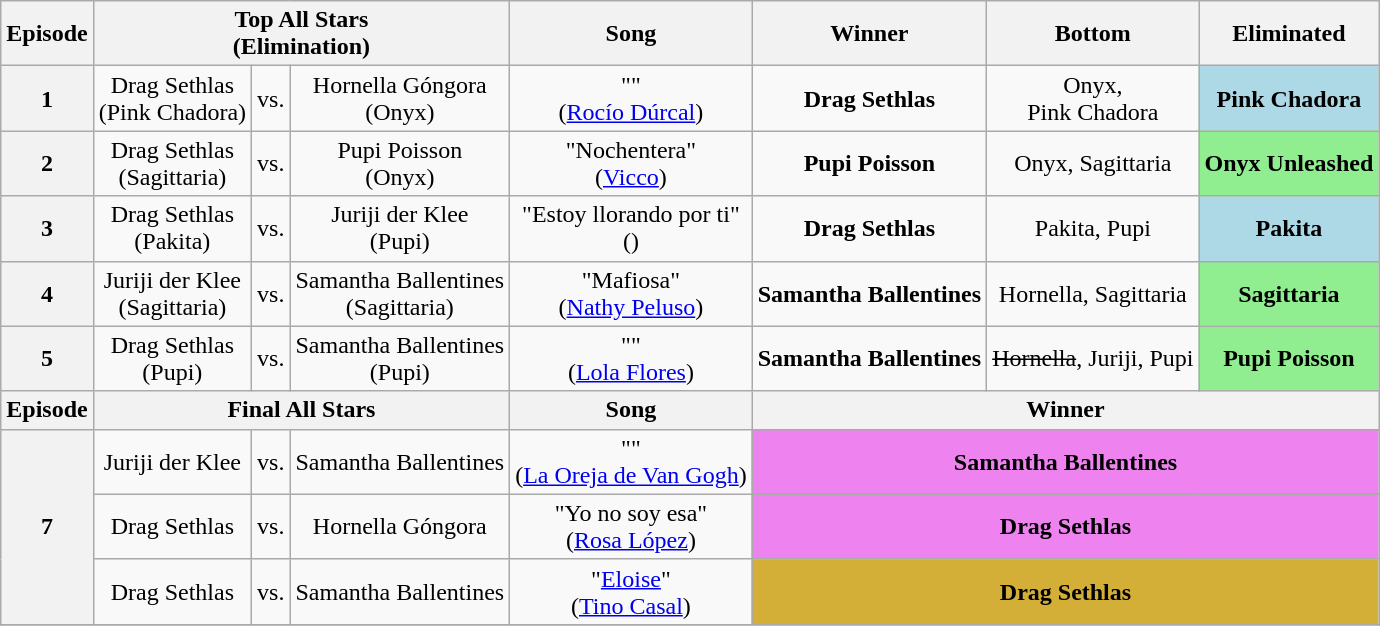<table class="wikitable" style="text-align:center">
<tr>
<th scope="col">Episode</th>
<th scope="col" colspan="3">Top All Stars<br>(Elimination)</th>
<th scope="col">Song</th>
<th scope="col">Winner</th>
<th scope="col">Bottom</th>
<th scope="col">Eliminated</th>
</tr>
<tr>
<th scope="row">1</th>
<td nowrap>Drag Sethlas<br>(Pink Chadora)</td>
<td>vs.</td>
<td>Hornella Góngora<br>(Onyx)</td>
<td nowrap>""<br>(<a href='#'>Rocío Dúrcal</a>)</td>
<td><strong>Drag Sethlas</strong></td>
<td nowrap>Onyx,<br>Pink Chadora</td>
<td bgcolor="lightblue"><strong>Pink Chadora</strong></td>
</tr>
<tr>
<th scope="row">2</th>
<td>Drag Sethlas<br>(Sagittaria)</td>
<td>vs.</td>
<td>Pupi Poisson<br>(Onyx)</td>
<td>"Nochentera"<br>(<a href='#'>Vicco</a>)</td>
<td><strong>Pupi Poisson</strong></td>
<td>Onyx, Sagittaria</td>
<td bgcolor="lightgreen" nowrap><strong>Onyx Unleashed</strong></td>
</tr>
<tr>
<th scope="row">3</th>
<td>Drag Sethlas<br>(Pakita)</td>
<td>vs.</td>
<td>Juriji der Klee<br>(Pupi)</td>
<td>"Estoy llorando por ti"<br>()</td>
<td><strong>Drag Sethlas</strong></td>
<td>Pakita, Pupi</td>
<td bgcolor="lightblue"><strong>Pakita</strong></td>
</tr>
<tr>
<th scope="row">4</th>
<td>Juriji der Klee<br>(Sagittaria)</td>
<td>vs.</td>
<td nowrap>Samantha Ballentines<br>(Sagittaria)</td>
<td>"Mafiosa"<br>(<a href='#'>Nathy Peluso</a>)</td>
<td nowrap><strong>Samantha Ballentines</strong></td>
<td>Hornella, Sagittaria</td>
<td bgcolor="lightgreen"><strong>Sagittaria</strong></td>
</tr>
<tr>
<th scope="row">5</th>
<td>Drag Sethlas<br>(Pupi)</td>
<td>vs.</td>
<td>Samantha Ballentines<br>(Pupi)</td>
<td>""<br>(<a href='#'>Lola Flores</a>)</td>
<td><strong>Samantha Ballentines</strong></td>
<td><s>Hornella</s>, Juriji, Pupi</td>
<td bgcolor="lightgreen"><strong>Pupi Poisson</strong></td>
</tr>
<tr>
<th scope="col">Episode</th>
<th scope="col" colspan="3">Final All Stars</th>
<th scope="col">Song</th>
<th scope="col" colspan="3">Winner</th>
</tr>
<tr>
<th scope="row" rowspan="3">7</th>
<td>Juriji der Klee</td>
<td>vs.</td>
<td>Samantha Ballentines</td>
<td nowrap="">""<br>(<a href='#'>La Oreja de Van Gogh</a>)</td>
<td bgcolor="violet" colspan="3"><strong>Samantha Ballentines</strong></td>
</tr>
<tr>
<td>Drag Sethlas</td>
<td>vs.</td>
<td>Hornella Góngora</td>
<td>"Yo no soy esa"<br>(<a href='#'>Rosa López</a>)</td>
<td bgcolor="violet" colspan="3"><strong>Drag Sethlas</strong></td>
</tr>
<tr>
<td>Drag Sethlas</td>
<td>vs.</td>
<td>Samantha Ballentines</td>
<td>"<a href='#'>Eloise</a>"<br>(<a href='#'>Tino Casal</a>)</td>
<td bgcolor="#D4AF37" colspan="3"><strong>Drag Sethlas</strong></td>
</tr>
<tr>
</tr>
</table>
